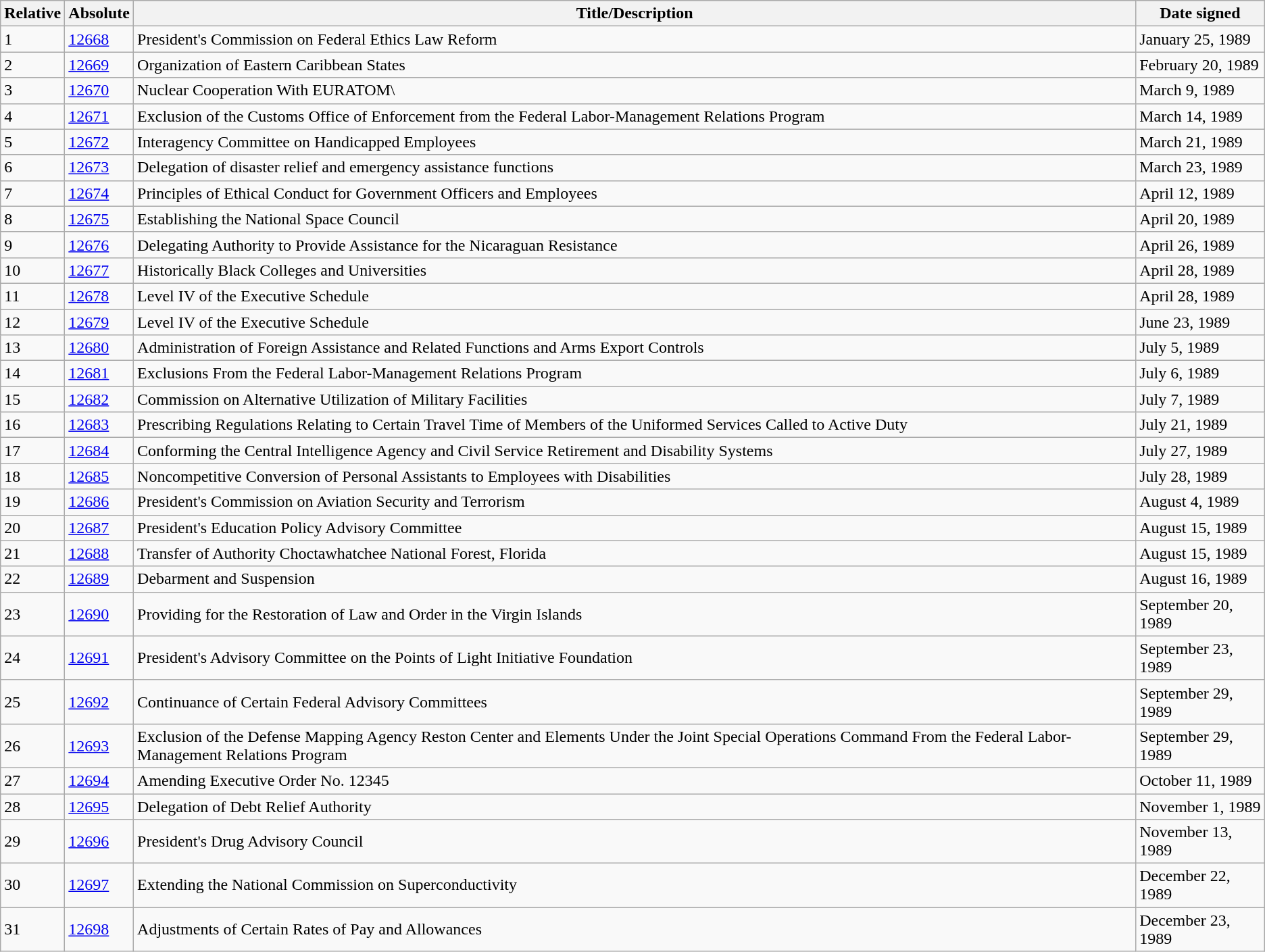<table class="wikitable">
<tr>
<th>Relative </th>
<th>Absolute </th>
<th>Title/Description</th>
<th>Date signed</th>
</tr>
<tr>
<td>1</td>
<td><a href='#'>12668</a></td>
<td>President's Commission on Federal Ethics Law Reform</td>
<td>January 25, 1989</td>
</tr>
<tr>
<td>2</td>
<td><a href='#'>12669</a></td>
<td>Organization of Eastern Caribbean States</td>
<td>February 20, 1989</td>
</tr>
<tr>
<td>3</td>
<td><a href='#'>12670</a></td>
<td>Nuclear Cooperation With EURATOM\</td>
<td>March 9, 1989</td>
</tr>
<tr>
<td>4</td>
<td><a href='#'>12671</a></td>
<td>Exclusion of the Customs Office of Enforcement from the Federal Labor-Management Relations Program</td>
<td>March 14, 1989</td>
</tr>
<tr>
<td>5</td>
<td><a href='#'>12672</a></td>
<td>Interagency Committee on Handicapped Employees</td>
<td>March 21, 1989</td>
</tr>
<tr>
<td>6</td>
<td><a href='#'>12673</a></td>
<td>Delegation of disaster relief and emergency assistance functions</td>
<td>March 23, 1989</td>
</tr>
<tr>
<td>7</td>
<td><a href='#'>12674</a></td>
<td>Principles of Ethical Conduct for Government Officers and Employees</td>
<td>April 12, 1989</td>
</tr>
<tr>
<td>8</td>
<td><a href='#'>12675</a></td>
<td>Establishing the National Space Council</td>
<td>April 20, 1989</td>
</tr>
<tr>
<td>9</td>
<td><a href='#'>12676</a></td>
<td>Delegating Authority to Provide Assistance for the Nicaraguan Resistance</td>
<td>April 26, 1989</td>
</tr>
<tr>
<td>10</td>
<td><a href='#'>12677</a></td>
<td>Historically Black Colleges and Universities</td>
<td>April 28, 1989</td>
</tr>
<tr>
<td>11</td>
<td><a href='#'>12678</a></td>
<td>Level IV of the Executive Schedule</td>
<td>April 28, 1989</td>
</tr>
<tr>
<td>12</td>
<td><a href='#'>12679</a></td>
<td>Level IV of the Executive Schedule</td>
<td>June 23, 1989</td>
</tr>
<tr>
<td>13</td>
<td><a href='#'>12680</a></td>
<td>Administration of Foreign Assistance and Related Functions and Arms Export Controls</td>
<td>July 5, 1989</td>
</tr>
<tr>
<td>14</td>
<td><a href='#'>12681</a></td>
<td>Exclusions From the Federal Labor-Management Relations Program</td>
<td>July 6, 1989</td>
</tr>
<tr>
<td>15</td>
<td><a href='#'>12682</a></td>
<td>Commission on Alternative Utilization of Military Facilities</td>
<td>July 7, 1989</td>
</tr>
<tr>
<td>16</td>
<td><a href='#'>12683</a></td>
<td>Prescribing Regulations Relating to Certain Travel Time of Members of the Uniformed Services Called to Active Duty</td>
<td>July 21, 1989</td>
</tr>
<tr>
<td>17</td>
<td><a href='#'>12684</a></td>
<td>Conforming the Central Intelligence Agency and Civil Service Retirement and Disability Systems</td>
<td>July 27, 1989</td>
</tr>
<tr>
<td>18</td>
<td><a href='#'>12685</a></td>
<td>Noncompetitive Conversion of Personal Assistants to Employees with Disabilities</td>
<td>July 28, 1989</td>
</tr>
<tr>
<td>19</td>
<td><a href='#'>12686</a></td>
<td>President's Commission on Aviation Security and Terrorism</td>
<td>August 4, 1989</td>
</tr>
<tr>
<td>20</td>
<td><a href='#'>12687</a></td>
<td>President's Education Policy Advisory Committee</td>
<td>August 15, 1989</td>
</tr>
<tr>
<td>21</td>
<td><a href='#'>12688</a></td>
<td>Transfer of Authority Choctawhatchee National Forest, Florida</td>
<td>August 15, 1989</td>
</tr>
<tr>
<td>22</td>
<td><a href='#'>12689</a></td>
<td>Debarment and Suspension</td>
<td>August 16, 1989</td>
</tr>
<tr>
<td>23</td>
<td><a href='#'>12690</a></td>
<td>Providing for the Restoration of Law and Order in the Virgin Islands</td>
<td>September 20, 1989</td>
</tr>
<tr>
<td>24</td>
<td><a href='#'>12691</a></td>
<td>President's Advisory Committee on the Points of Light Initiative Foundation</td>
<td>September 23, 1989</td>
</tr>
<tr>
<td>25</td>
<td><a href='#'>12692</a></td>
<td>Continuance of Certain Federal Advisory Committees</td>
<td>September 29, 1989</td>
</tr>
<tr>
<td>26</td>
<td><a href='#'>12693</a></td>
<td>Exclusion of the Defense Mapping Agency Reston Center and Elements Under the Joint Special Operations Command From the Federal Labor-Management Relations Program</td>
<td>September 29, 1989</td>
</tr>
<tr>
<td>27</td>
<td><a href='#'>12694</a></td>
<td>Amending Executive Order No. 12345</td>
<td>October 11, 1989</td>
</tr>
<tr>
<td>28</td>
<td><a href='#'>12695</a></td>
<td>Delegation of Debt Relief Authority</td>
<td>November 1, 1989</td>
</tr>
<tr>
<td>29</td>
<td><a href='#'>12696</a></td>
<td>President's Drug Advisory Council</td>
<td>November 13, 1989</td>
</tr>
<tr>
<td>30</td>
<td><a href='#'>12697</a></td>
<td>Extending the National Commission on Superconductivity</td>
<td>December 22, 1989</td>
</tr>
<tr>
<td>31</td>
<td><a href='#'>12698</a></td>
<td>Adjustments of Certain Rates of Pay and Allowances</td>
<td>December 23, 1989</td>
</tr>
</table>
